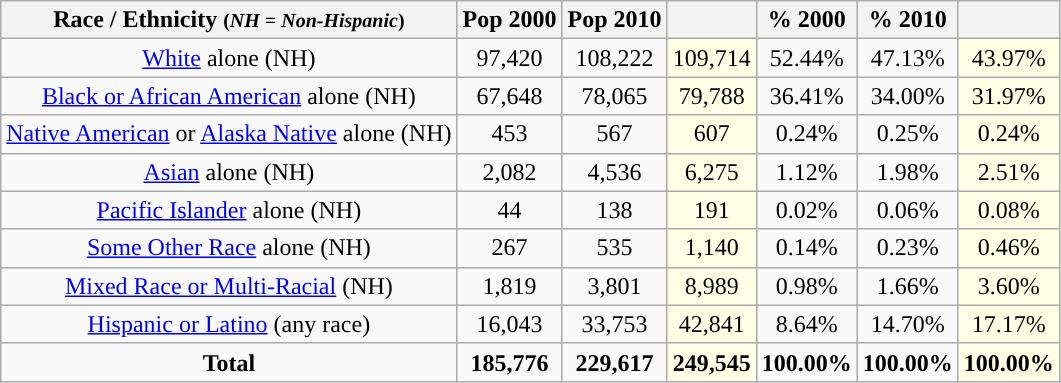<table class="wikitable" style="text-align:center;">
<tr>
<th>Race / Ethnicity <small>(<em>NH = Non-Hispanic</em>)</small></th>
<th>Pop 2000</th>
<th>Pop 2010</th>
<th></th>
<th>% 2000</th>
<th>% 2010</th>
<th></th>
</tr>
<tr>
<td><a href='#'>White</a> alone (NH)</td>
<td>97,420</td>
<td>108,222</td>
<td style='background: #ffffe6;'>109,714</td>
<td>52.44%</td>
<td>47.13%</td>
<td style='background: #ffffe6;'>43.97%</td>
</tr>
<tr>
<td><a href='#'>Black or African American</a> alone (NH)</td>
<td>67,648</td>
<td>78,065</td>
<td style='background: #ffffe6;'>79,788</td>
<td>36.41%</td>
<td>34.00%</td>
<td style='background: #ffffe6;'>31.97%</td>
</tr>
<tr>
<td><a href='#'>Native American</a> or <a href='#'>Alaska Native</a> alone (NH)</td>
<td>453</td>
<td>567</td>
<td style='background: #ffffe6;'>607</td>
<td>0.24%</td>
<td>0.25%</td>
<td style='background: #ffffe6;'>0.24%</td>
</tr>
<tr>
<td><a href='#'>Asian</a> alone (NH)</td>
<td>2,082</td>
<td>4,536</td>
<td style='background: #ffffe6;'>6,275</td>
<td>1.12%</td>
<td>1.98%</td>
<td style='background: #ffffe6;'>2.51%</td>
</tr>
<tr>
<td><a href='#'>Pacific Islander</a> alone (NH)</td>
<td>44</td>
<td>138</td>
<td style='background: #ffffe6;'>191</td>
<td>0.02%</td>
<td>0.06%</td>
<td style='background: #ffffe6;'>0.08%</td>
</tr>
<tr>
<td><a href='#'>Some Other Race</a> alone (NH)</td>
<td>267</td>
<td>535</td>
<td style='background: #ffffe6;'>1,140</td>
<td>0.14%</td>
<td>0.23%</td>
<td style='background: #ffffe6;'>0.46%</td>
</tr>
<tr>
<td><a href='#'>Mixed Race or Multi-Racial</a> (NH)</td>
<td>1,819</td>
<td>3,801</td>
<td style='background: #ffffe6;'>8,989</td>
<td>0.98%</td>
<td>1.66%</td>
<td style='background: #ffffe6;'>3.60%</td>
</tr>
<tr>
<td><a href='#'>Hispanic or Latino</a> (any race)</td>
<td>16,043</td>
<td>33,753</td>
<td style='background: #ffffe6;'>42,841</td>
<td>8.64%</td>
<td>14.70%</td>
<td style='background: #ffffe6;'>17.17%</td>
</tr>
<tr>
<td><strong>Total</strong></td>
<td><strong>185,776</strong></td>
<td><strong>229,617</strong></td>
<td style='background: #ffffe6;'><strong>249,545</strong></td>
<td><strong>100.00%</strong></td>
<td><strong>100.00%</strong></td>
<td style='background: #ffffe6;'><strong>100.00%</strong></td>
</tr>
</table>
